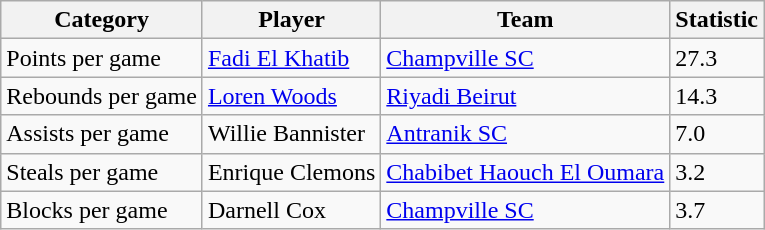<table class="wikitable">
<tr>
<th>Category</th>
<th>Player</th>
<th>Team</th>
<th>Statistic</th>
</tr>
<tr>
<td>Points per game</td>
<td><a href='#'>Fadi El Khatib</a></td>
<td><a href='#'>Champville SC</a></td>
<td>27.3</td>
</tr>
<tr>
<td>Rebounds per game</td>
<td><a href='#'>Loren Woods</a></td>
<td><a href='#'>Riyadi Beirut</a></td>
<td>14.3</td>
</tr>
<tr>
<td>Assists per game</td>
<td>Willie Bannister</td>
<td><a href='#'>Antranik SC</a></td>
<td>7.0</td>
</tr>
<tr>
<td>Steals per game</td>
<td>Enrique Clemons</td>
<td><a href='#'>Chabibet Haouch El Oumara</a></td>
<td>3.2</td>
</tr>
<tr>
<td>Blocks per game</td>
<td>Darnell Cox</td>
<td><a href='#'>Champville SC</a></td>
<td>3.7</td>
</tr>
</table>
